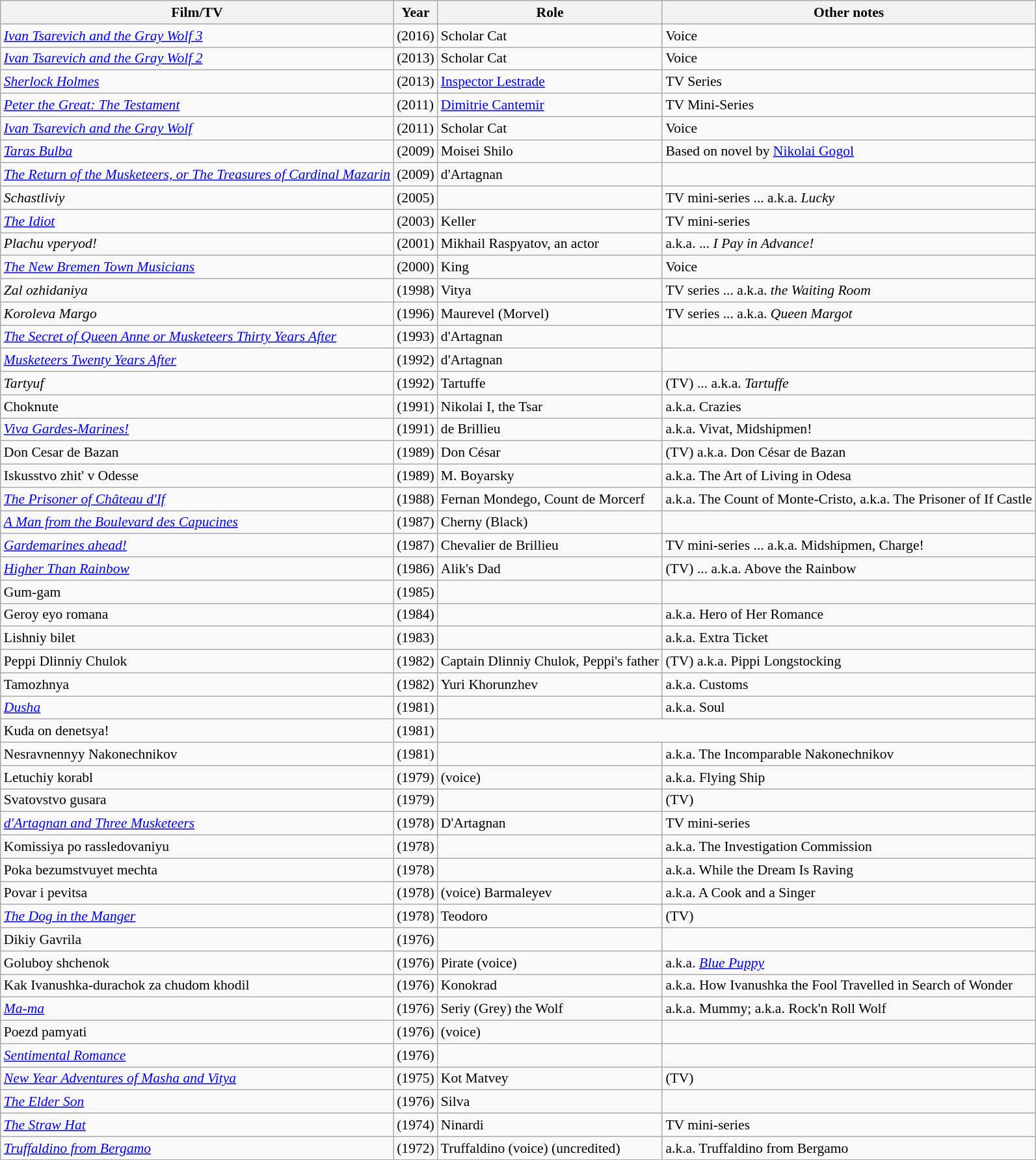<table class="wikitable" style="font-size: 90%;">
<tr>
<th>Film/TV</th>
<th>Year</th>
<th>Role</th>
<th>Other notes</th>
</tr>
<tr>
<td><em><a href='#'>Ivan Tsarevich and the Gray Wolf 3</a></em></td>
<td>(2016)</td>
<td>Scholar Cat</td>
<td>Voice</td>
</tr>
<tr>
<td><em><a href='#'>Ivan Tsarevich and the Gray Wolf 2</a></em></td>
<td>(2013)</td>
<td>Scholar Cat</td>
<td>Voice</td>
</tr>
<tr>
<td><em><a href='#'>Sherlock Holmes</a></em></td>
<td>(2013)</td>
<td><a href='#'>Inspector Lestrade</a></td>
<td>TV Series</td>
</tr>
<tr>
<td><em><a href='#'>Peter the Great: The Testament</a></em></td>
<td>(2011)</td>
<td><a href='#'>Dimitrie Cantemir</a></td>
<td>TV Mini-Series</td>
</tr>
<tr>
<td><em><a href='#'>Ivan Tsarevich and the Gray Wolf</a></em></td>
<td>(2011)</td>
<td>Scholar Cat</td>
<td>Voice</td>
</tr>
<tr>
<td><em><a href='#'>Taras Bulba</a></em></td>
<td>(2009)</td>
<td>Moisei Shilo</td>
<td>Based on novel by <a href='#'>Nikolai Gogol</a></td>
</tr>
<tr>
<td><em><a href='#'>The Return of the Musketeers, or The Treasures of Cardinal Mazarin</a></em></td>
<td>(2009)</td>
<td>d'Artagnan</td>
</tr>
<tr>
<td><em>Schastliviy</em></td>
<td>(2005)</td>
<td></td>
<td>TV mini-series ... a.k.a. <em>Lucky</em></td>
</tr>
<tr>
<td><a href='#'><em>The Idiot</em></a></td>
<td>(2003)</td>
<td>Keller</td>
<td>TV mini-series</td>
</tr>
<tr>
<td><em>Plachu vperyod!</em></td>
<td>(2001)</td>
<td>Mikhail Raspyatov, an actor</td>
<td>a.k.a. ... <em>I Pay in Advance!</em></td>
</tr>
<tr>
<td><em><a href='#'>The New Bremen Town Musicians</a></em></td>
<td>(2000)</td>
<td>King</td>
<td>Voice</td>
</tr>
<tr>
<td><em>Zal ozhidaniya</em></td>
<td>(1998)</td>
<td>Vitya</td>
<td>TV series ... a.k.a. <em>the Waiting Room</em></td>
</tr>
<tr>
<td><em>Koroleva Margo</em></td>
<td>(1996)</td>
<td>Maurevel (Morvel)</td>
<td>TV series ... a.k.a. <em>Queen Margot</em></td>
</tr>
<tr>
<td><em><a href='#'>The Secret of Queen Anne or Musketeers Thirty Years After</a></em></td>
<td>(1993)</td>
<td>d'Artagnan</td>
<td></td>
</tr>
<tr>
<td><em><a href='#'>Musketeers Twenty Years After</a></em></td>
<td>(1992)</td>
<td>d'Artagnan</td>
<td></td>
</tr>
<tr>
<td><em>Tartyuf</em></td>
<td>(1992)</td>
<td>Tartuffe</td>
<td>(TV) ... a.k.a. <em>Tartuffe</em></td>
</tr>
<tr>
<td>Choknute</td>
<td>(1991)</td>
<td>Nikolai I, the Tsar</td>
<td>a.k.a. Crazies</td>
</tr>
<tr>
<td><em><a href='#'>Viva Gardes-Marines!</a></em></td>
<td>(1991)</td>
<td>de Brillieu</td>
<td>a.k.a. Vivat, Midshipmen!</td>
</tr>
<tr>
<td>Don Cesar de Bazan</td>
<td>(1989)</td>
<td>Don César</td>
<td>(TV) a.k.a. Don César de Bazan</td>
</tr>
<tr>
<td>Iskusstvo zhit' v Odesse</td>
<td>(1989)</td>
<td>M. Boyarsky</td>
<td>a.k.a. The Art of Living in Odesa</td>
</tr>
<tr>
<td><em><a href='#'>The Prisoner of Château d'If</a></em></td>
<td>(1988)</td>
<td>Fernan Mondego, Count de Morcerf</td>
<td>a.k.a. The Count of Monte-Cristo, a.k.a. The Prisoner of If Castle</td>
</tr>
<tr>
<td><em><a href='#'>A Man from the Boulevard des Capucines</a></em></td>
<td>(1987)</td>
<td>Cherny (Black)</td>
<td></td>
</tr>
<tr>
<td><em><a href='#'>Gardemarines ahead!</a></em></td>
<td>(1987)</td>
<td>Chevalier de Brillieu</td>
<td>TV mini-series ... a.k.a. Midshipmen, Charge!</td>
</tr>
<tr>
<td><em><a href='#'>Higher Than Rainbow</a></em></td>
<td>(1986)</td>
<td>Alik's Dad</td>
<td>(TV) ... a.k.a. Above the Rainbow</td>
</tr>
<tr>
<td>Gum-gam</td>
<td>(1985)</td>
<td></td>
</tr>
<tr>
<td>Geroy eyo romana</td>
<td>(1984)</td>
<td></td>
<td>a.k.a. Hero of Her Romance</td>
</tr>
<tr>
<td>Lishniy bilet</td>
<td>(1983)</td>
<td></td>
<td>a.k.a. Extra Ticket</td>
</tr>
<tr>
<td>Peppi Dlinniy Chulok</td>
<td>(1982)</td>
<td>Captain Dlinniy Chulok, Peppi's father</td>
<td>(TV) a.k.a. Pippi Longstocking</td>
</tr>
<tr>
<td>Tamozhnya</td>
<td>(1982)</td>
<td>Yuri Khorunzhev</td>
<td>a.k.a. Customs</td>
</tr>
<tr>
<td><em><a href='#'>Dusha</a></em></td>
<td>(1981)</td>
<td></td>
<td>a.k.a. Soul</td>
</tr>
<tr>
<td>Kuda on denetsya!</td>
<td>(1981)</td>
</tr>
<tr>
<td>Nesravnennyy Nakonechnikov</td>
<td>(1981)</td>
<td></td>
<td>a.k.a. The Incomparable Nakonechnikov</td>
</tr>
<tr>
<td>Letuchiy korabl</td>
<td>(1979)</td>
<td>(voice)</td>
<td>a.k.a. Flying Ship</td>
</tr>
<tr>
<td>Svatovstvo gusara</td>
<td>(1979)</td>
<td></td>
<td>(TV)</td>
</tr>
<tr>
<td><em><a href='#'>d'Artagnan and Three Musketeers</a></em></td>
<td>(1978)</td>
<td>D'Artagnan</td>
<td>TV mini-series</td>
</tr>
<tr>
<td>Komissiya po rassledovaniyu</td>
<td>(1978)</td>
<td></td>
<td>a.k.a. The Investigation Commission</td>
</tr>
<tr>
<td>Poka bezumstvuyet mechta</td>
<td>(1978)</td>
<td></td>
<td>a.k.a. While the Dream Is Raving</td>
</tr>
<tr>
<td>Povar i pevitsa</td>
<td>(1978)</td>
<td>(voice) Barmaleyev</td>
<td>a.k.a. A Cook and a Singer</td>
</tr>
<tr>
<td><em><a href='#'>The Dog in the Manger</a></em></td>
<td>(1978)</td>
<td>Teodoro</td>
<td>(TV)</td>
</tr>
<tr>
<td>Dikiy Gavrila</td>
<td>(1976)</td>
<td></td>
</tr>
<tr>
<td>Goluboy shchenok</td>
<td>(1976)</td>
<td>Pirate (voice)</td>
<td>a.k.a. <em><a href='#'>Blue Puppy</a></em></td>
</tr>
<tr>
<td>Kak Ivanushka-durachok za chudom khodil</td>
<td>(1976)</td>
<td>Konokrad</td>
<td>a.k.a. How Ivanushka the Fool Travelled in Search of Wonder</td>
</tr>
<tr>
<td><em><a href='#'>Ma-ma</a></em></td>
<td>(1976)</td>
<td>Seriy (Grey) the Wolf</td>
<td>a.k.a. Mummy; a.k.a. Rock'n Roll Wolf</td>
</tr>
<tr>
<td>Poezd pamyati</td>
<td>(1976)</td>
<td>(voice)</td>
</tr>
<tr>
<td><em><a href='#'>Sentimental Romance</a></em></td>
<td>(1976)</td>
<td></td>
<td></td>
</tr>
<tr>
<td><em><a href='#'>New Year Adventures of Masha and Vitya</a></em></td>
<td>(1975)</td>
<td>Kot Matvey</td>
<td>(TV)</td>
</tr>
<tr>
<td><em><a href='#'>The Elder Son</a></em></td>
<td>(1976)</td>
<td>Silva</td>
<td></td>
</tr>
<tr>
<td><em><a href='#'>The Straw Hat</a></em></td>
<td>(1974)</td>
<td>Ninardi</td>
<td>TV mini-series</td>
</tr>
<tr>
<td><em><a href='#'>Truffaldino from Bergamo</a></em></td>
<td>(1972)</td>
<td>Truffaldino (voice) (uncredited)</td>
<td>a.k.a. Truffaldino from Bergamo</td>
</tr>
</table>
